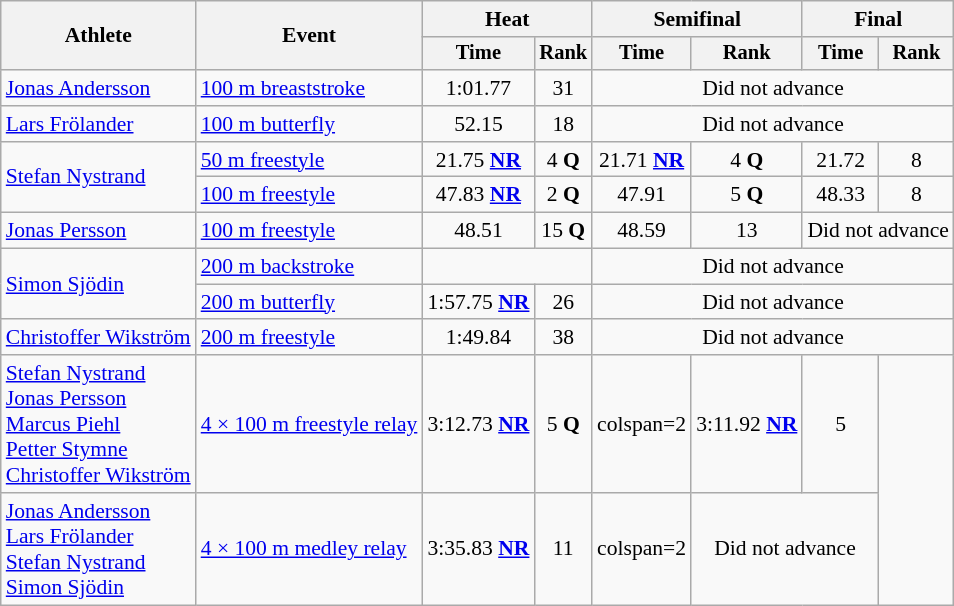<table class=wikitable style="font-size:90%">
<tr>
<th rowspan="2">Athlete</th>
<th rowspan="2">Event</th>
<th colspan="2">Heat</th>
<th colspan="2">Semifinal</th>
<th colspan="2">Final</th>
</tr>
<tr style="font-size:95%">
<th>Time</th>
<th>Rank</th>
<th>Time</th>
<th>Rank</th>
<th>Time</th>
<th>Rank</th>
</tr>
<tr align=center>
<td align=left><a href='#'>Jonas Andersson</a></td>
<td align=left><a href='#'>100 m breaststroke</a></td>
<td>1:01.77</td>
<td>31</td>
<td colspan=4>Did not advance</td>
</tr>
<tr align=center>
<td align=left><a href='#'>Lars Frölander</a></td>
<td align=left><a href='#'>100 m butterfly</a></td>
<td>52.15</td>
<td>18</td>
<td colspan=4>Did not advance</td>
</tr>
<tr align=center>
<td align=left rowspan=2><a href='#'>Stefan Nystrand</a></td>
<td align=left><a href='#'>50 m freestyle</a></td>
<td>21.75 <strong><a href='#'>NR</a></strong></td>
<td>4 <strong>Q</strong></td>
<td>21.71 <strong><a href='#'>NR</a></strong></td>
<td>4 <strong>Q</strong></td>
<td>21.72</td>
<td>8</td>
</tr>
<tr align=center>
<td align=left><a href='#'>100 m freestyle</a></td>
<td>47.83 <strong><a href='#'>NR</a></strong></td>
<td>2 <strong>Q</strong></td>
<td>47.91</td>
<td>5 <strong>Q</strong></td>
<td>48.33</td>
<td>8</td>
</tr>
<tr align=center>
<td align=left><a href='#'>Jonas Persson</a></td>
<td align=left><a href='#'>100 m freestyle</a></td>
<td>48.51</td>
<td>15 <strong>Q</strong></td>
<td>48.59</td>
<td>13</td>
<td colspan=2>Did not advance</td>
</tr>
<tr align=center>
<td align=left rowspan=2><a href='#'>Simon Sjödin</a></td>
<td align=left><a href='#'>200 m backstroke</a></td>
<td colspan=2></td>
<td colspan=4>Did not advance</td>
</tr>
<tr align=center>
<td align=left><a href='#'>200 m butterfly</a></td>
<td>1:57.75 <strong><a href='#'>NR</a></strong></td>
<td>26</td>
<td colspan=4>Did not advance</td>
</tr>
<tr align=center>
<td align=left><a href='#'>Christoffer Wikström</a></td>
<td align=left><a href='#'>200 m freestyle</a></td>
<td>1:49.84</td>
<td>38</td>
<td colspan=4>Did not advance</td>
</tr>
<tr align=center>
<td align=left><a href='#'>Stefan Nystrand</a><br><a href='#'>Jonas Persson</a><br><a href='#'>Marcus Piehl</a><br><a href='#'>Petter Stymne</a><br><a href='#'>Christoffer Wikström</a></td>
<td align=left><a href='#'>4 × 100 m freestyle relay</a></td>
<td>3:12.73 <strong><a href='#'>NR</a></strong></td>
<td>5 <strong>Q</strong></td>
<td>colspan=2 </td>
<td>3:11.92 <strong><a href='#'>NR</a></strong></td>
<td>5</td>
</tr>
<tr align=center>
<td align=left><a href='#'>Jonas Andersson</a><br><a href='#'>Lars Frölander</a><br><a href='#'>Stefan Nystrand</a><br><a href='#'>Simon Sjödin</a></td>
<td align=left><a href='#'>4 × 100 m medley relay</a></td>
<td>3:35.83 <strong><a href='#'>NR</a></strong></td>
<td>11</td>
<td>colspan=2 </td>
<td colspan=2>Did not advance</td>
</tr>
</table>
